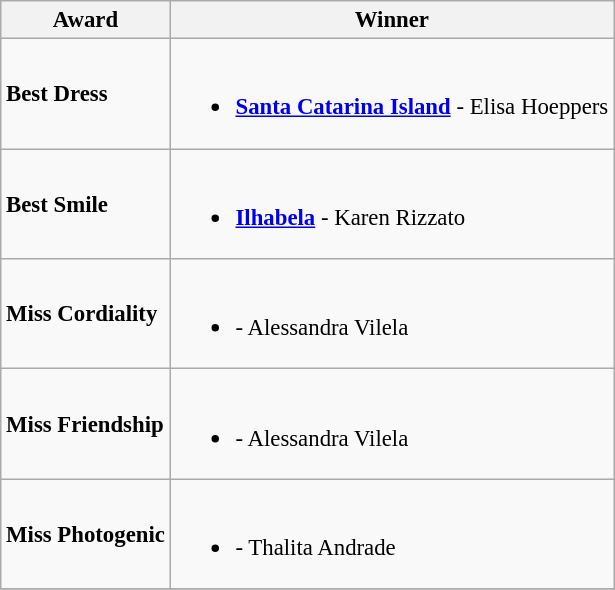<table class="wikitable sortable" style="font-size:95%;">
<tr>
<th>Award</th>
<th>Winner</th>
</tr>
<tr>
<td><strong>Best Dress</strong></td>
<td><br><ul><li><strong> <a href='#'>Santa Catarina Island</a></strong> - Elisa Hoeppers</li></ul></td>
</tr>
<tr>
<td><strong>Best Smile</strong></td>
<td><br><ul><li><strong> <a href='#'>Ilhabela</a></strong> - Karen Rizzato</li></ul></td>
</tr>
<tr>
<td><strong>Miss Cordiality</strong></td>
<td><br><ul><li><strong></strong> - Alessandra Vilela</li></ul></td>
</tr>
<tr>
<td><strong>Miss Friendship</strong></td>
<td><br><ul><li><strong></strong> - Alessandra Vilela</li></ul></td>
</tr>
<tr>
<td><strong>Miss Photogenic</strong></td>
<td><br><ul><li><strong></strong> - Thalita Andrade</li></ul></td>
</tr>
<tr>
</tr>
</table>
